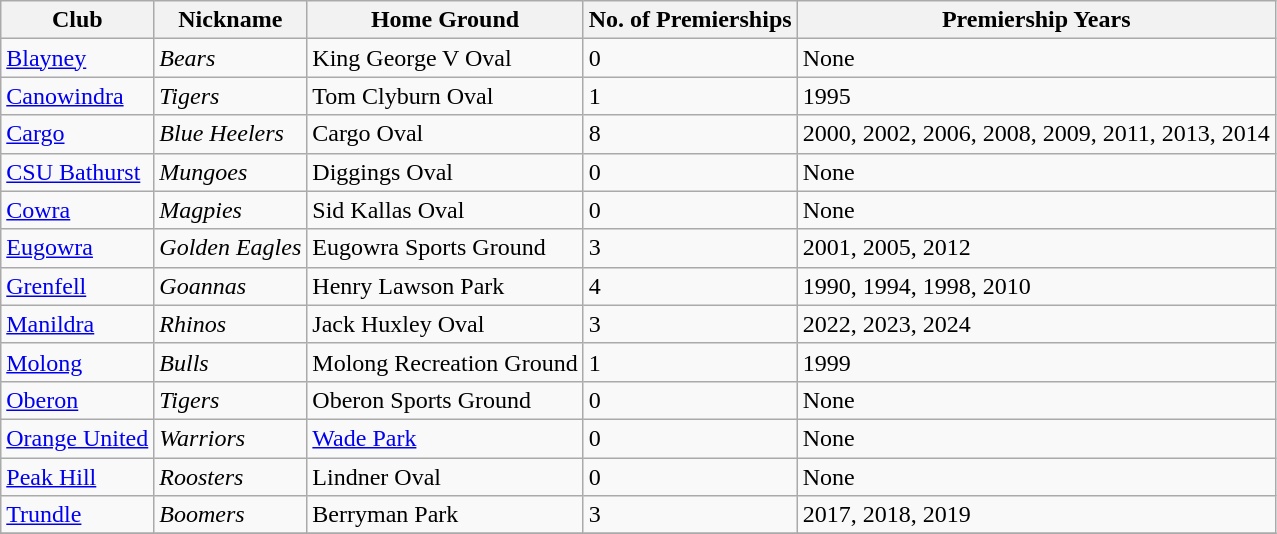<table class="wikitable">
<tr>
<th>Club</th>
<th>Nickname</th>
<th>Home Ground</th>
<th>No. of Premierships</th>
<th>Premiership Years</th>
</tr>
<tr>
<td> <a href='#'>Blayney</a></td>
<td><em>Bears</em></td>
<td>King George V Oval</td>
<td>0</td>
<td>None</td>
</tr>
<tr>
<td> <a href='#'>Canowindra</a></td>
<td><em>Tigers</em></td>
<td>Tom Clyburn Oval</td>
<td>1</td>
<td>1995</td>
</tr>
<tr>
<td> <a href='#'>Cargo</a></td>
<td><em>Blue Heelers</em></td>
<td>Cargo Oval</td>
<td>8</td>
<td>2000, 2002, 2006, 2008, 2009, 2011, 2013, 2014</td>
</tr>
<tr>
<td> <a href='#'>CSU Bathurst</a></td>
<td><em>Mungoes</em></td>
<td>Diggings Oval</td>
<td>0</td>
<td>None</td>
</tr>
<tr>
<td> <a href='#'>Cowra</a></td>
<td><em>Magpies</em></td>
<td>Sid Kallas Oval</td>
<td>0</td>
<td>None</td>
</tr>
<tr>
<td> <a href='#'>Eugowra</a></td>
<td><em>Golden Eagles</em></td>
<td>Eugowra Sports Ground</td>
<td>3</td>
<td>2001, 2005, 2012</td>
</tr>
<tr>
<td> <a href='#'>Grenfell</a></td>
<td><em>Goannas</em></td>
<td>Henry Lawson Park</td>
<td>4</td>
<td>1990, 1994, 1998, 2010</td>
</tr>
<tr>
<td> <a href='#'>Manildra</a></td>
<td><em>Rhinos</em></td>
<td>Jack Huxley Oval</td>
<td>3</td>
<td>2022, 2023, 2024</td>
</tr>
<tr>
<td> <a href='#'>Molong</a></td>
<td><em>Bulls</em></td>
<td>Molong Recreation Ground</td>
<td>1</td>
<td>1999</td>
</tr>
<tr>
<td> <a href='#'>Oberon</a></td>
<td><em>Tigers</em></td>
<td>Oberon Sports Ground</td>
<td>0</td>
<td>None</td>
</tr>
<tr>
<td> <a href='#'>Orange United</a></td>
<td><em>Warriors</em></td>
<td><a href='#'>Wade Park</a></td>
<td>0</td>
<td>None</td>
</tr>
<tr>
<td> <a href='#'>Peak Hill</a></td>
<td><em>Roosters</em></td>
<td>Lindner Oval</td>
<td>0</td>
<td>None</td>
</tr>
<tr>
<td> <a href='#'>Trundle</a></td>
<td><em>Boomers</em></td>
<td>Berryman Park</td>
<td>3</td>
<td>2017, 2018, 2019</td>
</tr>
<tr>
</tr>
</table>
